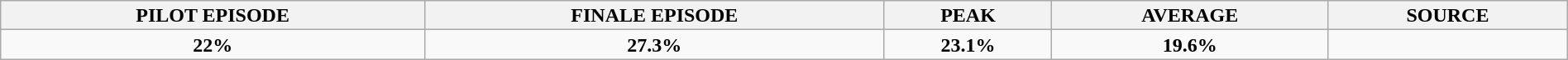<table class="wikitable" style="text-align:center; background:#f9f9f9; line-height:16px;" width="100%">
<tr>
<th>PILOT EPISODE</th>
<th>FINALE EPISODE</th>
<th>PEAK</th>
<th>AVERAGE</th>
<th>SOURCE</th>
</tr>
<tr>
<td><strong>22%</strong></td>
<td><strong>27.3%</strong></td>
<td><strong>23.1%</strong></td>
<td><strong>19.6%</strong></td>
<td></td>
</tr>
</table>
